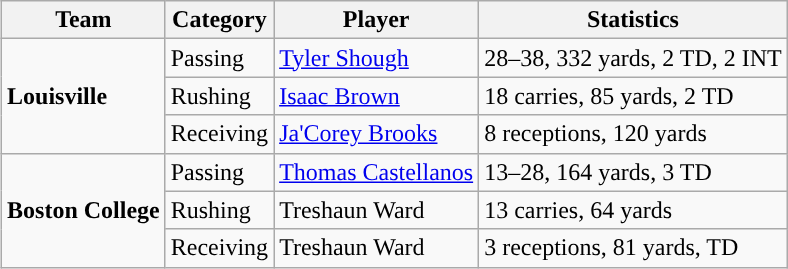<table class="wikitable" style="float: right;">
<tr>
<th>Team</th>
<th>Category</th>
<th>Player</th>
<th>Statistics</th>
</tr>
<tr>
<td rowspan=3><strong>Louisville</strong></td>
<td>Passing</td>
<td><a href='#'>Tyler Shough</a></td>
<td>28–38, 332 yards, 2 TD, 2 INT</td>
</tr>
<tr>
<td>Rushing</td>
<td><a href='#'>Isaac Brown</a></td>
<td>18 carries, 85 yards, 2 TD</td>
</tr>
<tr>
<td>Receiving</td>
<td><a href='#'>Ja'Corey Brooks</a></td>
<td>8 receptions, 120 yards</td>
</tr>
<tr>
<td rowspan=3><strong>Boston College</strong></td>
<td>Passing</td>
<td><a href='#'>Thomas Castellanos</a></td>
<td>13–28, 164 yards, 3 TD</td>
</tr>
<tr>
<td>Rushing</td>
<td>Treshaun Ward</td>
<td>13 carries, 64 yards</td>
</tr>
<tr>
<td>Receiving</td>
<td>Treshaun Ward</td>
<td>3 receptions, 81 yards, TD</td>
</tr>
</table>
